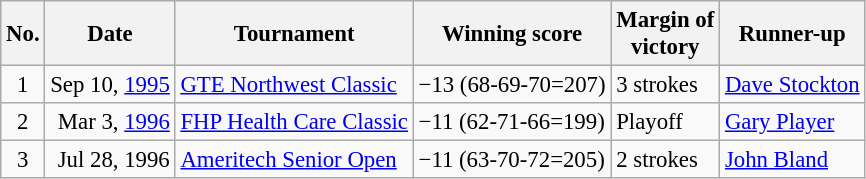<table class="wikitable" style="font-size:95%;">
<tr>
<th>No.</th>
<th>Date</th>
<th>Tournament</th>
<th>Winning score</th>
<th>Margin of<br>victory</th>
<th>Runner-up</th>
</tr>
<tr>
<td align=center>1</td>
<td align=right>Sep 10, <a href='#'>1995</a></td>
<td><a href='#'>GTE Northwest Classic</a></td>
<td>−13 (68-69-70=207)</td>
<td>3 strokes</td>
<td> <a href='#'>Dave Stockton</a></td>
</tr>
<tr>
<td align=center>2</td>
<td align=right>Mar 3, <a href='#'>1996</a></td>
<td><a href='#'>FHP Health Care Classic</a></td>
<td>−11 (62-71-66=199)</td>
<td>Playoff</td>
<td> <a href='#'>Gary Player</a></td>
</tr>
<tr>
<td align=center>3</td>
<td align=right>Jul 28, 1996</td>
<td><a href='#'>Ameritech Senior Open</a></td>
<td>−11 (63-70-72=205)</td>
<td>2 strokes</td>
<td> <a href='#'>John Bland</a></td>
</tr>
</table>
